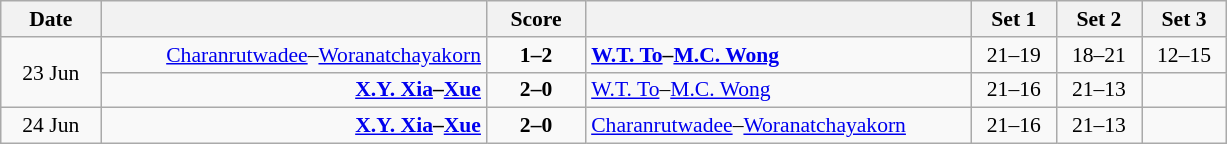<table class="wikitable" style="text-align: center; font-size:90% ">
<tr>
<th width="60">Date</th>
<th align="right" width="250"></th>
<th width="60">Score</th>
<th align="left" width="250"></th>
<th width="50">Set 1</th>
<th width="50">Set 2</th>
<th width="50">Set 3</th>
</tr>
<tr>
<td rowspan=2>23 Jun</td>
<td align=right><a href='#'>Charanrutwadee</a>–<a href='#'>Woranatchayakorn</a> </td>
<td align=center><strong>1–2</strong></td>
<td align=left><strong> <a href='#'>W.T. To</a>–<a href='#'>M.C. Wong</a></strong></td>
<td>21–19</td>
<td>18–21</td>
<td>12–15</td>
</tr>
<tr>
<td align=right><strong><a href='#'>X.Y. Xia</a>–<a href='#'>Xue</a> </strong></td>
<td align=center><strong>2–0</strong></td>
<td align=left> <a href='#'>W.T. To</a>–<a href='#'>M.C. Wong</a></td>
<td>21–16</td>
<td>21–13</td>
<td></td>
</tr>
<tr>
<td>24 Jun</td>
<td align=right><strong><a href='#'>X.Y. Xia</a>–<a href='#'>Xue</a> </strong></td>
<td align=center><strong>2–0</strong></td>
<td align=left> <a href='#'>Charanrutwadee</a>–<a href='#'>Woranatchayakorn</a></td>
<td>21–16</td>
<td>21–13</td>
<td></td>
</tr>
</table>
